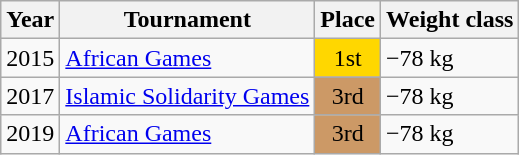<table class=wikitable>
<tr>
<th>Year</th>
<th>Tournament</th>
<th>Place</th>
<th>Weight class</th>
</tr>
<tr>
<td>2015</td>
<td><a href='#'>African Games</a></td>
<td bgcolor="gold" align="center">1st</td>
<td>−78 kg</td>
</tr>
<tr>
<td>2017</td>
<td><a href='#'>Islamic Solidarity Games</a></td>
<td bgcolor="cc9966" align="center">3rd</td>
<td>−78 kg</td>
</tr>
<tr>
<td>2019</td>
<td><a href='#'>African Games</a></td>
<td bgcolor="cc9966" align="center">3rd</td>
<td>−78 kg</td>
</tr>
</table>
